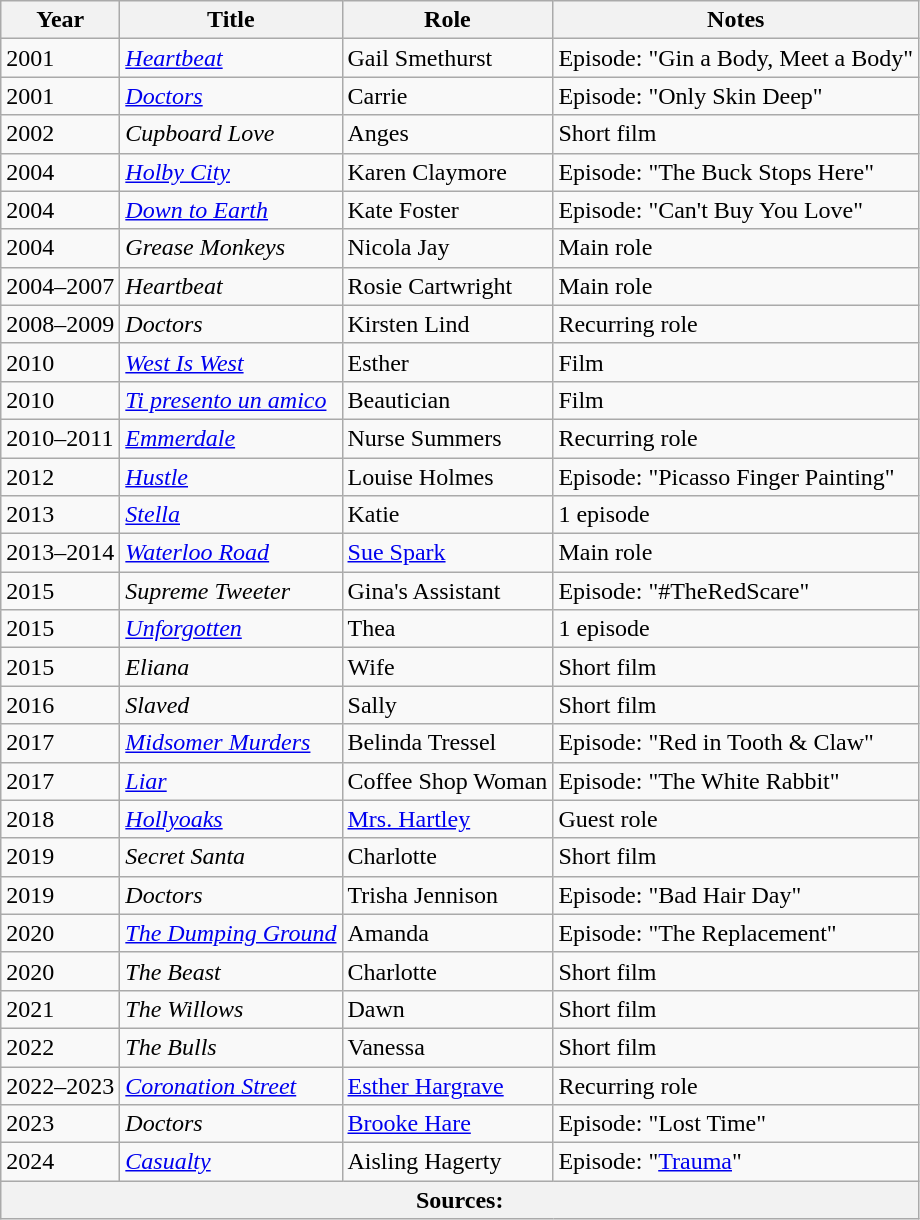<table class="wikitable">
<tr>
<th>Year</th>
<th>Title</th>
<th>Role</th>
<th>Notes</th>
</tr>
<tr>
<td>2001</td>
<td><em><a href='#'>Heartbeat</a></em></td>
<td>Gail Smethurst</td>
<td>Episode: "Gin a Body, Meet a Body"</td>
</tr>
<tr>
<td>2001</td>
<td><em><a href='#'>Doctors</a></em></td>
<td>Carrie</td>
<td>Episode: "Only Skin Deep"</td>
</tr>
<tr>
<td>2002</td>
<td><em>Cupboard Love</em></td>
<td>Anges</td>
<td>Short film</td>
</tr>
<tr>
<td>2004</td>
<td><em><a href='#'>Holby City</a></em></td>
<td>Karen Claymore</td>
<td>Episode: "The Buck Stops Here"</td>
</tr>
<tr>
<td>2004</td>
<td><em><a href='#'>Down to Earth</a></em></td>
<td>Kate Foster</td>
<td>Episode: "Can't Buy You Love"</td>
</tr>
<tr>
<td>2004</td>
<td><em>Grease Monkeys</em></td>
<td>Nicola Jay</td>
<td>Main role</td>
</tr>
<tr>
<td>2004–2007</td>
<td><em>Heartbeat</em></td>
<td>Rosie Cartwright</td>
<td>Main role</td>
</tr>
<tr>
<td>2008–2009</td>
<td><em>Doctors</em></td>
<td>Kirsten Lind</td>
<td>Recurring role</td>
</tr>
<tr>
<td>2010</td>
<td><em><a href='#'>West Is West</a></em></td>
<td>Esther</td>
<td>Film</td>
</tr>
<tr>
<td>2010</td>
<td><em><a href='#'>Ti presento un amico</a></em></td>
<td>Beautician</td>
<td>Film</td>
</tr>
<tr>
<td>2010–2011</td>
<td><em><a href='#'>Emmerdale</a></em></td>
<td>Nurse Summers</td>
<td>Recurring role</td>
</tr>
<tr>
<td>2012</td>
<td><em><a href='#'>Hustle</a></em></td>
<td>Louise Holmes</td>
<td>Episode: "Picasso Finger Painting"</td>
</tr>
<tr>
<td>2013</td>
<td><em><a href='#'>Stella</a></em></td>
<td>Katie</td>
<td>1 episode</td>
</tr>
<tr>
<td>2013–2014</td>
<td><em><a href='#'>Waterloo Road</a></em></td>
<td><a href='#'>Sue Spark</a></td>
<td>Main role</td>
</tr>
<tr>
<td>2015</td>
<td><em>Supreme Tweeter</em></td>
<td>Gina's Assistant</td>
<td>Episode: "#TheRedScare"</td>
</tr>
<tr>
<td>2015</td>
<td><em><a href='#'>Unforgotten</a></em></td>
<td>Thea</td>
<td>1 episode</td>
</tr>
<tr>
<td>2015</td>
<td><em>Eliana</em></td>
<td>Wife</td>
<td>Short film</td>
</tr>
<tr>
<td>2016</td>
<td><em>Slaved</em></td>
<td>Sally</td>
<td>Short film</td>
</tr>
<tr>
<td>2017</td>
<td><em><a href='#'>Midsomer Murders</a></em></td>
<td>Belinda Tressel</td>
<td>Episode: "Red in Tooth & Claw"</td>
</tr>
<tr>
<td>2017</td>
<td><em><a href='#'>Liar</a></em></td>
<td>Coffee Shop Woman</td>
<td>Episode: "The White Rabbit"</td>
</tr>
<tr>
<td>2018</td>
<td><em><a href='#'>Hollyoaks</a></em></td>
<td><a href='#'>Mrs. Hartley</a></td>
<td>Guest role</td>
</tr>
<tr>
<td>2019</td>
<td><em>Secret Santa</em></td>
<td>Charlotte</td>
<td>Short film</td>
</tr>
<tr>
<td>2019</td>
<td><em>Doctors</em></td>
<td>Trisha Jennison</td>
<td>Episode: "Bad Hair Day"</td>
</tr>
<tr>
<td>2020</td>
<td><em><a href='#'>The Dumping Ground</a></em></td>
<td>Amanda</td>
<td>Episode: "The Replacement"</td>
</tr>
<tr>
<td>2020</td>
<td><em>The Beast</em></td>
<td>Charlotte</td>
<td>Short film</td>
</tr>
<tr>
<td>2021</td>
<td><em>The Willows</em></td>
<td>Dawn</td>
<td>Short film</td>
</tr>
<tr>
<td>2022</td>
<td><em>The Bulls</em></td>
<td>Vanessa</td>
<td>Short film</td>
</tr>
<tr>
<td>2022–2023</td>
<td><em><a href='#'>Coronation Street</a></em></td>
<td><a href='#'>Esther Hargrave</a></td>
<td>Recurring role</td>
</tr>
<tr>
<td>2023</td>
<td><em>Doctors</em></td>
<td><a href='#'>Brooke Hare</a></td>
<td>Episode: "Lost Time"</td>
</tr>
<tr>
<td>2024</td>
<td><em><a href='#'>Casualty</a></em></td>
<td>Aisling Hagerty</td>
<td>Episode: "<a href='#'>Trauma</a>"</td>
</tr>
<tr>
<th colspan="4"><strong>Sources</strong>:</th>
</tr>
</table>
